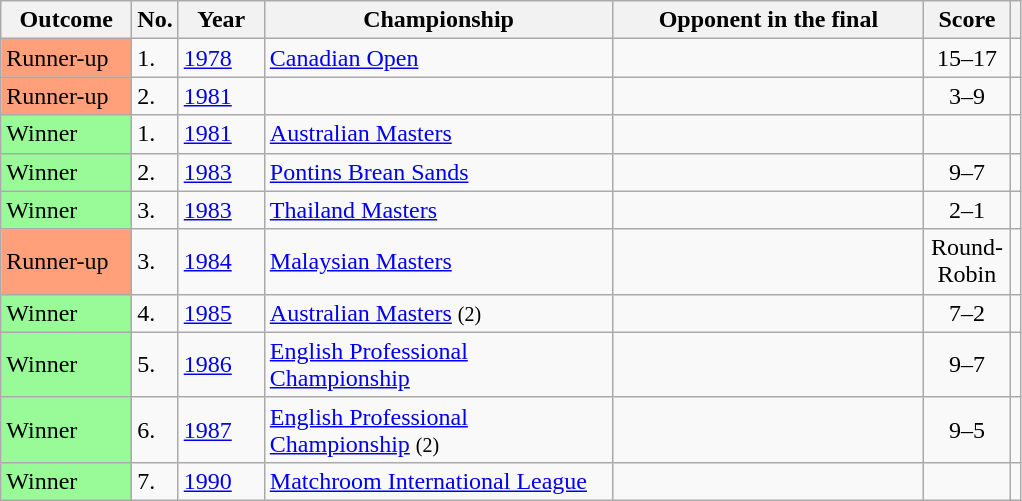<table class="wikitable sortable">
<tr>
<th scope="col" style="width:80px;">Outcome</th>
<th scope="col" style="width:20px;">No.</th>
<th scope="col" style="width:50px;">Year</th>
<th scope="col" style="width:225px;">Championship</th>
<th scope="col" style="width:200px;">Opponent in the final</th>
<th scope="col" style="width:50px;">Score</th>
<th class="unsortable"></th>
</tr>
<tr>
<td style="background:#ffa07a;">Runner-up</td>
<td>1.</td>
<td><a href='#'>1978</a></td>
<td><a href='#'>Canadian Open</a></td>
<td></td>
<td align="center">15–17</td>
<td align="center"></td>
</tr>
<tr>
<td style="background:#ffa07a;">Runner-up</td>
<td>2.</td>
<td><a href='#'>1981</a></td>
<td></td>
<td></td>
<td align="center">3–9</td>
<td align="center"></td>
</tr>
<tr>
<td style="background:#98FB98">Winner</td>
<td>1.</td>
<td><a href='#'>1981</a></td>
<td><a href='#'>Australian Masters</a></td>
<td> </td>
<td align="center"></td>
<td align="center"></td>
</tr>
<tr>
<td style="background:#98FB98">Winner</td>
<td>2.</td>
<td><a href='#'>1983</a></td>
<td><a href='#'>Pontins Brean Sands</a></td>
<td></td>
<td align="center">9–7</td>
<td align="center"></td>
</tr>
<tr>
<td style="background:#98FB98">Winner</td>
<td>3.</td>
<td><a href='#'>1983</a></td>
<td><a href='#'>Thailand Masters</a></td>
<td></td>
<td align="center">2–1</td>
<td align="center"></td>
</tr>
<tr>
<td style="background:#ffa07a">Runner-up</td>
<td>3.</td>
<td><a href='#'>1984</a></td>
<td><a href='#'>Malaysian Masters</a></td>
<td></td>
<td align="center">Round-Robin</td>
<td align="center"></td>
</tr>
<tr>
<td style="background:#98FB98">Winner</td>
<td>4.</td>
<td><a href='#'>1985</a></td>
<td><a href='#'>Australian Masters</a> <small>(2)</small></td>
<td></td>
<td align="center">7–2</td>
<td align="center"></td>
</tr>
<tr>
<td style="background:#98FB98">Winner</td>
<td>5.</td>
<td><a href='#'>1986</a></td>
<td><a href='#'>English Professional Championship</a></td>
<td></td>
<td align="center">9–7</td>
<td align="center"></td>
</tr>
<tr>
<td style="background:#98FB98">Winner</td>
<td>6.</td>
<td><a href='#'>1987</a></td>
<td><a href='#'>English Professional Championship</a> <small>(2)</small></td>
<td></td>
<td align="center">9–5</td>
<td align="center"></td>
</tr>
<tr>
<td style="background:#98FB98">Winner</td>
<td>7.</td>
<td><a href='#'>1990</a></td>
<td><a href='#'>Matchroom International League</a></td>
<td></td>
<td align="center"></td>
<td align="center"></td>
</tr>
</table>
